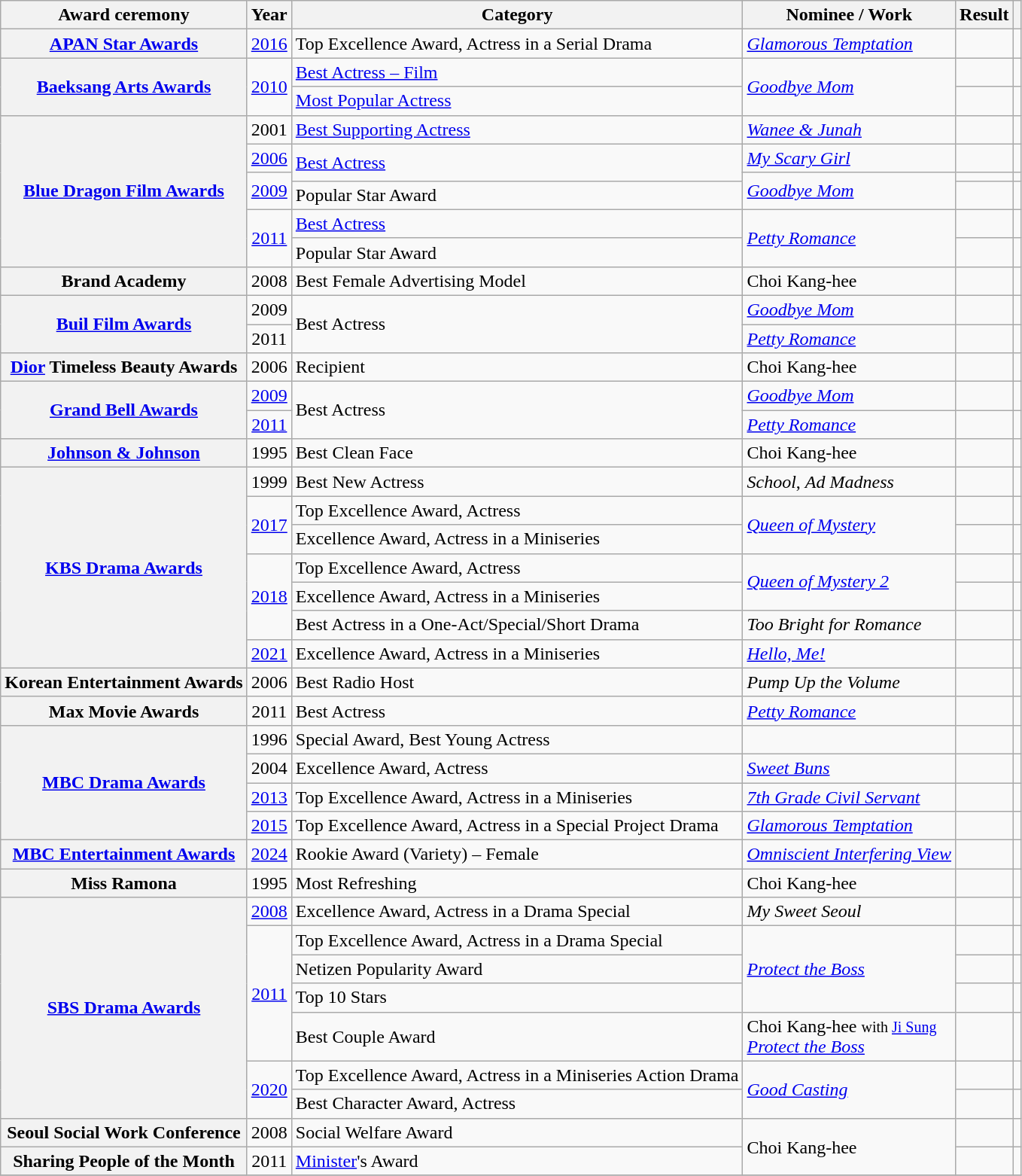<table class="wikitable plainrowheaders sortable">
<tr>
<th scope="col">Award ceremony</th>
<th scope="col">Year</th>
<th scope="col">Category</th>
<th scope="col">Nominee / Work</th>
<th scope="col">Result</th>
<th scope="col" class="unsortable"></th>
</tr>
<tr>
<th scope="row"  rowspan="1"><a href='#'>APAN Star Awards</a></th>
<td style="text-align:center" rowspan="1"><a href='#'>2016</a></td>
<td>Top Excellence Award, Actress in a Serial Drama</td>
<td><em><a href='#'>Glamorous Temptation</a></em></td>
<td></td>
<td></td>
</tr>
<tr>
<th scope="row"  rowspan="2"><a href='#'>Baeksang Arts Awards</a></th>
<td style="text-align:center" rowspan=2><a href='#'>2010</a></td>
<td><a href='#'>Best Actress – Film</a></td>
<td rowspan="2"><em><a href='#'>Goodbye Mom</a></em></td>
<td></td>
<td></td>
</tr>
<tr>
<td><a href='#'>Most Popular Actress</a></td>
<td></td>
<td></td>
</tr>
<tr>
<th scope="row"  rowspan="6"><a href='#'>Blue Dragon Film Awards</a></th>
<td style="text-align:center" rowspan="1">2001</td>
<td><a href='#'>Best Supporting Actress</a></td>
<td><em><a href='#'>Wanee & Junah</a></em></td>
<td></td>
<td></td>
</tr>
<tr>
<td style="text-align:center"><a href='#'>2006</a></td>
<td rowspan="2"><a href='#'>Best Actress</a></td>
<td><em><a href='#'>My Scary Girl</a></em></td>
<td></td>
<td style="text-align:center"></td>
</tr>
<tr>
<td style="text-align:center" rowspan="2"><a href='#'>2009</a></td>
<td rowspan="2"><em><a href='#'>Goodbye Mom</a></em></td>
<td></td>
<td></td>
</tr>
<tr>
<td>Popular Star Award</td>
<td></td>
<td></td>
</tr>
<tr>
<td style="text-align:center" rowspan=2><a href='#'>2011</a></td>
<td><a href='#'>Best Actress</a></td>
<td rowspan="2"><em><a href='#'>Petty Romance</a></em></td>
<td></td>
<td></td>
</tr>
<tr>
<td>Popular Star Award</td>
<td></td>
<td></td>
</tr>
<tr>
<th scope="row">Brand Academy</th>
<td style="text-align:center">2008</td>
<td>Best Female Advertising Model</td>
<td>Choi Kang-hee</td>
<td></td>
<td></td>
</tr>
<tr>
<th scope="row"  rowspan="2"><a href='#'>Buil Film Awards</a></th>
<td style="text-align:center">2009</td>
<td rowspan="2">Best Actress</td>
<td rowspan="1"><em><a href='#'>Goodbye Mom</a></em></td>
<td></td>
<td></td>
</tr>
<tr>
<td style="text-align:center">2011</td>
<td><em><a href='#'>Petty Romance</a></em></td>
<td></td>
<td></td>
</tr>
<tr>
<th scope="row"  rowspan=1><a href='#'>Dior</a> Timeless Beauty Awards</th>
<td style="text-align:center">2006</td>
<td>Recipient</td>
<td>Choi Kang-hee</td>
<td></td>
<td style="text-align:center"></td>
</tr>
<tr>
<th scope="row"  rowspan="2"><a href='#'>Grand Bell Awards</a></th>
<td style="text-align:center"><a href='#'>2009</a></td>
<td rowspan="2">Best  Actress</td>
<td><em><a href='#'>Goodbye Mom</a></em></td>
<td></td>
<td></td>
</tr>
<tr>
<td style="text-align:center"><a href='#'>2011</a></td>
<td><em><a href='#'>Petty Romance</a></em></td>
<td></td>
<td></td>
</tr>
<tr>
<th scope="row"  rowspan=1><a href='#'>Johnson & Johnson</a></th>
<td style="text-align:center">1995</td>
<td>Best Clean Face</td>
<td>Choi Kang-hee</td>
<td></td>
<td></td>
</tr>
<tr>
<th scope="row"  rowspan="7"><a href='#'>KBS Drama Awards</a></th>
<td style="text-align:center">1999</td>
<td>Best New Actress</td>
<td><em>School</em>, <em>Ad Madness</em></td>
<td></td>
<td></td>
</tr>
<tr>
<td style="text-align:center" rowspan="2"><a href='#'>2017</a></td>
<td>Top Excellence Award, Actress</td>
<td rowspan="2"><em><a href='#'>Queen of Mystery</a></em></td>
<td></td>
<td></td>
</tr>
<tr>
<td>Excellence Award, Actress in a Miniseries</td>
<td></td>
<td></td>
</tr>
<tr>
<td style="text-align:center" rowspan="3"><a href='#'>2018</a></td>
<td>Top Excellence Award, Actress</td>
<td rowspan="2"><em><a href='#'>Queen of Mystery 2</a></em></td>
<td></td>
<td></td>
</tr>
<tr>
<td>Excellence Award, Actress in a Miniseries</td>
<td></td>
<td></td>
</tr>
<tr>
<td>Best Actress in a One-Act/Special/Short Drama</td>
<td><em>Too Bright for Romance</em></td>
<td></td>
<td style="text-align:center"></td>
</tr>
<tr>
<td style="text-align:center" rowspan="1"><a href='#'>2021</a></td>
<td>Excellence Award, Actress in a Miniseries</td>
<td><em><a href='#'>Hello, Me!</a></em></td>
<td></td>
<td style="text-align:center"></td>
</tr>
<tr>
<th scope="row"  rowspan="1">Korean Entertainment Awards</th>
<td style="text-align:center">2006</td>
<td>Best Radio Host</td>
<td><em>Pump Up the Volume</em></td>
<td></td>
<td></td>
</tr>
<tr>
<th scope="row"  rowspan="1">Max Movie Awards</th>
<td style="text-align:center">2011</td>
<td rowspan="1">Best Actress</td>
<td rowspan="1"><em><a href='#'>Petty Romance</a></em></td>
<td></td>
<td></td>
</tr>
<tr>
<th scope="row"  rowspan="4"><a href='#'>MBC Drama Awards</a></th>
<td style="text-align:center">1996</td>
<td>Special Award, Best Young Actress</td>
<td></td>
<td></td>
<td></td>
</tr>
<tr>
<td style="text-align:center">2004</td>
<td>Excellence Award, Actress</td>
<td><em><a href='#'>Sweet Buns</a></em></td>
<td></td>
<td></td>
</tr>
<tr>
<td style="text-align:center"><a href='#'>2013</a></td>
<td>Top Excellence Award, Actress in a Miniseries</td>
<td><em><a href='#'>7th Grade Civil Servant</a></em></td>
<td></td>
<td></td>
</tr>
<tr>
<td style="text-align:center"><a href='#'>2015</a></td>
<td>Top Excellence Award, Actress in a Special Project Drama</td>
<td rowspan="1"><em><a href='#'>Glamorous Temptation</a></em></td>
<td></td>
<td></td>
</tr>
<tr>
<th scope="row"><a href='#'>MBC Entertainment Awards</a></th>
<td style="text-align:center"><a href='#'>2024</a></td>
<td>Rookie Award (Variety) – Female</td>
<td><em><a href='#'>Omniscient Interfering View</a></em></td>
<td></td>
<td style="text-align:center"></td>
</tr>
<tr>
<th scope="row"  rowspan="1">Miss Ramona</th>
<td style="text-align:center">1995</td>
<td>Most Refreshing</td>
<td>Choi Kang-hee</td>
<td></td>
<td></td>
</tr>
<tr>
<th scope="row"  rowspan="7"><a href='#'>SBS Drama Awards</a></th>
<td style="text-align:center"><a href='#'>2008</a></td>
<td>Excellence Award, Actress in a Drama Special</td>
<td><em>My Sweet Seoul</em></td>
<td></td>
<td></td>
</tr>
<tr>
<td style="text-align:center" rowspan=4><a href='#'>2011</a></td>
<td>Top Excellence Award, Actress in a Drama Special</td>
<td rowspan=3><em><a href='#'>Protect the Boss</a></em></td>
<td></td>
<td></td>
</tr>
<tr>
<td>Netizen Popularity Award</td>
<td></td>
<td></td>
</tr>
<tr>
<td>Top 10 Stars</td>
<td></td>
<td></td>
</tr>
<tr>
<td>Best Couple Award</td>
<td>Choi Kang-hee <small>with <a href='#'>Ji Sung</a></small> <br> <em><a href='#'>Protect the Boss</a></em></td>
<td></td>
<td></td>
</tr>
<tr>
<td style="text-align:center" rowspan="2"><a href='#'>2020</a></td>
<td>Top Excellence Award, Actress in a Miniseries Action Drama</td>
<td rowspan="2"><em><a href='#'>Good Casting</a></em></td>
<td></td>
<td></td>
</tr>
<tr>
<td>Best Character Award, Actress</td>
<td></td>
<td style="text-align:center"></td>
</tr>
<tr>
<th scope="row"  rowspan="1">Seoul Social Work Conference</th>
<td style="text-align:center">2008</td>
<td>Social Welfare Award</td>
<td rowspan=2>Choi Kang-hee</td>
<td></td>
<td></td>
</tr>
<tr>
<th scope="row"  rowspan="1">Sharing People of the Month</th>
<td style="text-align:center">2011</td>
<td><a href='#'>Minister</a>'s Award</td>
<td></td>
<td></td>
</tr>
<tr>
</tr>
</table>
